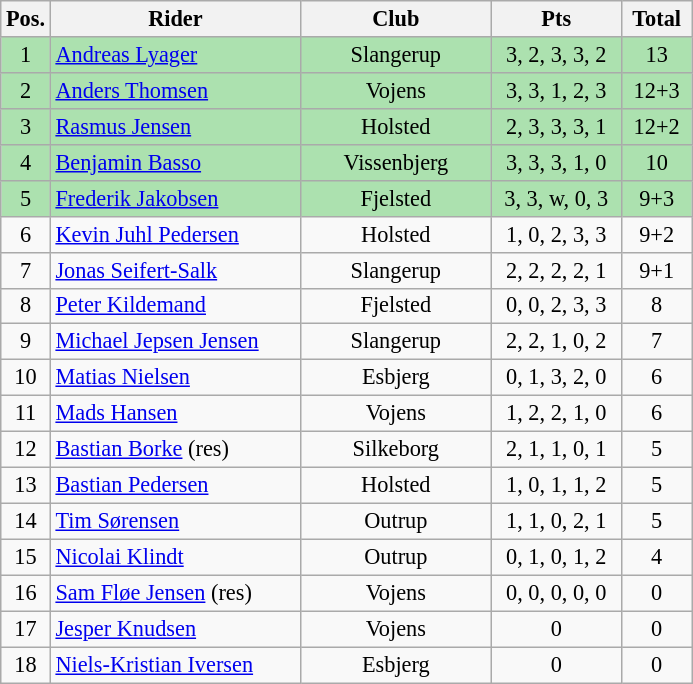<table class=wikitable style="font-size:93%;">
<tr>
<th width=25px>Pos.</th>
<th width=160px>Rider</th>
<th width=120px>Club</th>
<th width=80px>Pts</th>
<th width=40px>Total</th>
</tr>
<tr align=center  style="background:#ACE1AF;">
<td>1</td>
<td align=left><a href='#'>Andreas Lyager</a></td>
<td>Slangerup</td>
<td>3, 2, 3, 3, 2</td>
<td>13</td>
</tr>
<tr align=center  style="background:#ACE1AF;">
<td>2</td>
<td align=left><a href='#'>Anders Thomsen</a></td>
<td>Vojens</td>
<td>3, 3, 1, 2, 3</td>
<td>12+3</td>
</tr>
<tr align=center style="background:#ACE1AF;">
<td>3</td>
<td align=left><a href='#'>Rasmus Jensen</a></td>
<td>Holsted</td>
<td>2, 3, 3, 3, 1</td>
<td>12+2</td>
</tr>
<tr align=center style="background:#ACE1AF;">
<td>4</td>
<td align=left><a href='#'>Benjamin Basso</a></td>
<td>Vissenbjerg</td>
<td>3, 3, 3, 1, 0</td>
<td>10</td>
</tr>
<tr align=center style="background:#ACE1AF;">
<td>5</td>
<td align=left><a href='#'>Frederik Jakobsen</a></td>
<td>Fjelsted</td>
<td>3, 3, w, 0, 3</td>
<td>9+3</td>
</tr>
<tr align=center>
<td>6</td>
<td align=left><a href='#'>Kevin Juhl Pedersen</a></td>
<td>Holsted</td>
<td>1, 0, 2, 3, 3</td>
<td>9+2</td>
</tr>
<tr align=center>
<td>7</td>
<td align=left><a href='#'>Jonas Seifert-Salk</a></td>
<td>Slangerup</td>
<td>2, 2, 2, 2, 1</td>
<td>9+1</td>
</tr>
<tr align=center>
<td>8</td>
<td align=left><a href='#'>Peter Kildemand</a></td>
<td>Fjelsted</td>
<td>0, 0, 2, 3, 3</td>
<td>8</td>
</tr>
<tr align=center>
<td>9</td>
<td align=left><a href='#'>Michael Jepsen Jensen</a></td>
<td>Slangerup</td>
<td>2, 2, 1, 0, 2</td>
<td>7</td>
</tr>
<tr align=center>
<td>10</td>
<td align=left><a href='#'>Matias Nielsen</a></td>
<td>Esbjerg</td>
<td>0, 1, 3, 2, 0</td>
<td>6</td>
</tr>
<tr align=center>
<td>11</td>
<td align=left><a href='#'>Mads Hansen</a></td>
<td>Vojens</td>
<td>1, 2, 2, 1, 0</td>
<td>6</td>
</tr>
<tr align=center>
<td>12</td>
<td align=left><a href='#'>Bastian Borke</a> (res)</td>
<td>Silkeborg</td>
<td>2, 1, 1, 0, 1</td>
<td>5</td>
</tr>
<tr align=center>
<td>13</td>
<td align=left><a href='#'>Bastian Pedersen</a></td>
<td>Holsted</td>
<td>1, 0, 1, 1, 2</td>
<td>5</td>
</tr>
<tr align=center>
<td>14</td>
<td align=left><a href='#'>Tim Sørensen</a></td>
<td>Outrup</td>
<td>1, 1, 0, 2, 1</td>
<td>5</td>
</tr>
<tr align=center>
<td>15</td>
<td align=left><a href='#'>Nicolai Klindt</a></td>
<td>Outrup</td>
<td>0, 1, 0, 1, 2</td>
<td>4</td>
</tr>
<tr align=center>
<td>16</td>
<td align=left><a href='#'>Sam Fløe Jensen</a> (res)</td>
<td>Vojens</td>
<td>0, 0, 0, 0, 0</td>
<td>0</td>
</tr>
<tr align=center>
<td>17</td>
<td align=left><a href='#'>Jesper Knudsen</a></td>
<td>Vojens</td>
<td>0</td>
<td>0</td>
</tr>
<tr align=center>
<td>18</td>
<td align=left><a href='#'>Niels-Kristian Iversen</a></td>
<td>Esbjerg</td>
<td>0</td>
<td>0</td>
</tr>
</table>
